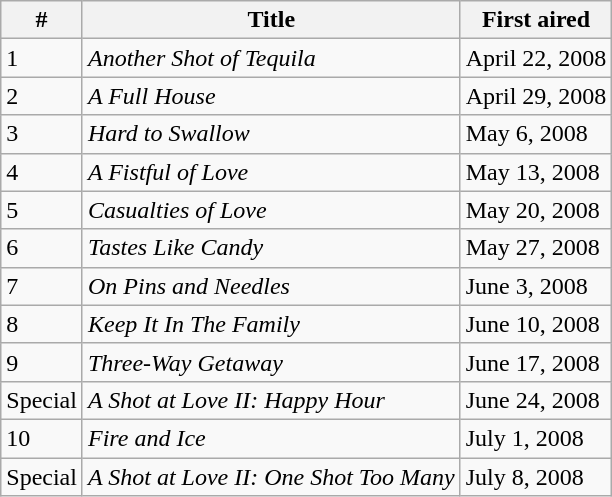<table class="wikitable">
<tr>
<th>#</th>
<th>Title</th>
<th>First aired</th>
</tr>
<tr>
<td>1</td>
<td><em>Another Shot of Tequila</em></td>
<td>April 22, 2008</td>
</tr>
<tr>
<td>2</td>
<td><em>A Full House</em></td>
<td>April 29, 2008</td>
</tr>
<tr>
<td>3</td>
<td><em>Hard to Swallow</em></td>
<td>May 6, 2008</td>
</tr>
<tr>
<td>4</td>
<td><em>A Fistful of Love</em></td>
<td>May 13, 2008</td>
</tr>
<tr>
<td>5</td>
<td><em>Casualties of Love</em></td>
<td>May 20, 2008</td>
</tr>
<tr>
<td>6</td>
<td><em>Tastes Like Candy</em></td>
<td>May 27, 2008</td>
</tr>
<tr>
<td>7</td>
<td><em>On Pins and Needles</em></td>
<td>June 3, 2008</td>
</tr>
<tr>
<td>8</td>
<td><em>Keep It In The Family</em></td>
<td>June 10, 2008</td>
</tr>
<tr>
<td>9</td>
<td><em>Three-Way Getaway</em></td>
<td>June 17, 2008</td>
</tr>
<tr>
<td>Special</td>
<td><em>A Shot at Love II: Happy Hour</em></td>
<td>June 24, 2008</td>
</tr>
<tr>
<td>10</td>
<td><em>Fire and Ice</em></td>
<td>July 1, 2008</td>
</tr>
<tr>
<td>Special</td>
<td><em>A Shot at Love II: One Shot Too Many</em></td>
<td>July 8, 2008</td>
</tr>
</table>
